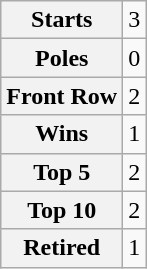<table class="wikitable" style="text-align:center">
<tr>
<th>Starts</th>
<td>3</td>
</tr>
<tr>
<th>Poles</th>
<td>0</td>
</tr>
<tr>
<th>Front Row</th>
<td>2</td>
</tr>
<tr>
<th>Wins</th>
<td>1</td>
</tr>
<tr>
<th>Top 5</th>
<td>2</td>
</tr>
<tr>
<th>Top 10</th>
<td>2</td>
</tr>
<tr>
<th>Retired</th>
<td>1</td>
</tr>
</table>
